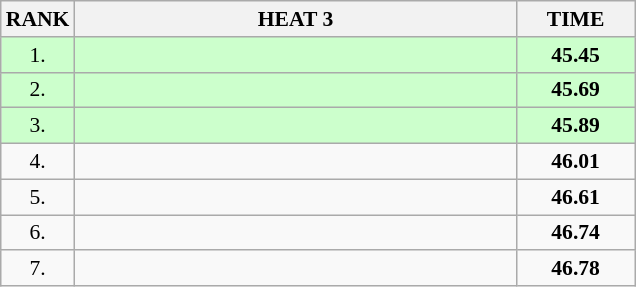<table class="wikitable" style="border-collapse: collapse; font-size: 90%;">
<tr>
<th>RANK</th>
<th style="width: 20em">HEAT 3</th>
<th style="width: 5em">TIME</th>
</tr>
<tr style="background:#ccffcc;">
<td align="center">1.</td>
<td></td>
<td align="center"><strong>45.45</strong></td>
</tr>
<tr style="background:#ccffcc;">
<td align="center">2.</td>
<td></td>
<td align="center"><strong>45.69</strong></td>
</tr>
<tr style="background:#ccffcc;">
<td align="center">3.</td>
<td></td>
<td align="center"><strong>45.89</strong></td>
</tr>
<tr>
<td align="center">4.</td>
<td></td>
<td align="center"><strong>46.01</strong></td>
</tr>
<tr>
<td align="center">5.</td>
<td></td>
<td align="center"><strong>46.61</strong></td>
</tr>
<tr>
<td align="center">6.</td>
<td></td>
<td align="center"><strong>46.74</strong></td>
</tr>
<tr>
<td align="center">7.</td>
<td></td>
<td align="center"><strong>46.78</strong></td>
</tr>
</table>
